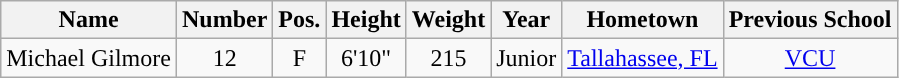<table class="wikitable sortable" border="1" style="text-align:center;">
<tr align=center>
<th>Name</th>
<th>Number</th>
<th>Pos.</th>
<th>Height</th>
<th>Weight</th>
<th>Year</th>
<th>Hometown</th>
<th>Previous School</th>
</tr>
<tr>
<td>Michael Gilmore</td>
<td>12</td>
<td>F</td>
<td>6'10"</td>
<td>215</td>
<td>Junior</td>
<td><a href='#'>Tallahassee, FL</a></td>
<td><a href='#'>VCU</a></td>
</tr>
</table>
